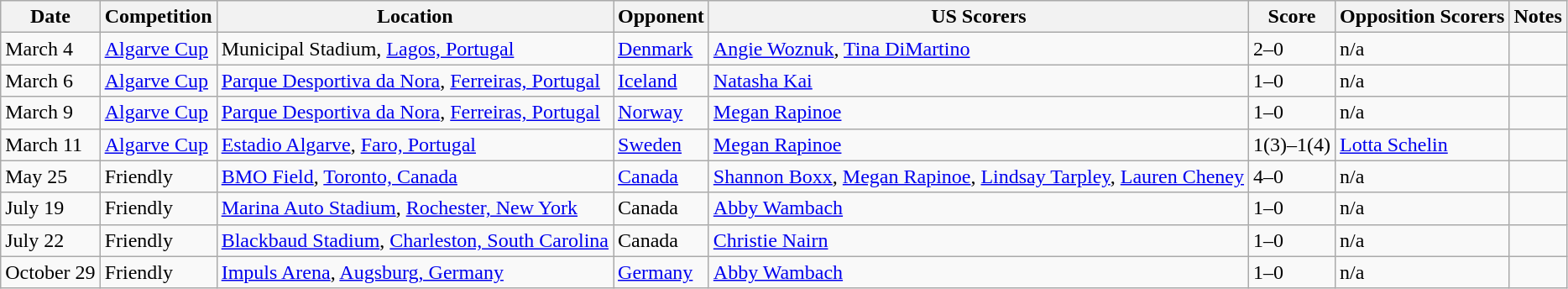<table class="wikitable">
<tr>
<th>Date</th>
<th>Competition</th>
<th>Location</th>
<th>Opponent</th>
<th>US Scorers</th>
<th>Score</th>
<th>Opposition Scorers</th>
<th>Notes</th>
</tr>
<tr>
<td>March 4</td>
<td><a href='#'>Algarve Cup</a></td>
<td>Municipal Stadium, <a href='#'>Lagos, Portugal</a></td>
<td><a href='#'>Denmark</a></td>
<td><a href='#'>Angie Woznuk</a>, <a href='#'>Tina DiMartino</a></td>
<td>2–0</td>
<td>n/a</td>
<td></td>
</tr>
<tr>
<td>March 6</td>
<td><a href='#'>Algarve Cup</a></td>
<td><a href='#'>Parque Desportiva da Nora</a>, <a href='#'>Ferreiras, Portugal</a></td>
<td><a href='#'>Iceland</a></td>
<td><a href='#'>Natasha Kai</a></td>
<td>1–0</td>
<td>n/a</td>
<td></td>
</tr>
<tr>
<td>March 9</td>
<td><a href='#'>Algarve Cup</a></td>
<td><a href='#'>Parque Desportiva da Nora</a>, <a href='#'>Ferreiras, Portugal</a></td>
<td><a href='#'>Norway</a></td>
<td><a href='#'>Megan Rapinoe</a></td>
<td>1–0</td>
<td>n/a</td>
<td></td>
</tr>
<tr>
<td>March 11</td>
<td><a href='#'>Algarve Cup</a></td>
<td><a href='#'>Estadio Algarve</a>, <a href='#'>Faro, Portugal</a></td>
<td><a href='#'>Sweden</a></td>
<td><a href='#'>Megan Rapinoe</a></td>
<td>1(3)–1(4)</td>
<td><a href='#'>Lotta Schelin</a></td>
<td></td>
</tr>
<tr>
<td>May 25</td>
<td>Friendly</td>
<td><a href='#'>BMO Field</a>, <a href='#'>Toronto, Canada</a></td>
<td><a href='#'>Canada</a></td>
<td><a href='#'>Shannon Boxx</a>, <a href='#'>Megan Rapinoe</a>, <a href='#'>Lindsay Tarpley</a>, <a href='#'>Lauren Cheney</a></td>
<td>4–0</td>
<td>n/a</td>
<td></td>
</tr>
<tr>
<td>July 19</td>
<td>Friendly</td>
<td><a href='#'>Marina Auto Stadium</a>, <a href='#'>Rochester, New York</a></td>
<td>Canada</td>
<td><a href='#'>Abby Wambach</a></td>
<td>1–0</td>
<td>n/a</td>
<td></td>
</tr>
<tr>
<td>July 22</td>
<td>Friendly</td>
<td><a href='#'>Blackbaud Stadium</a>, <a href='#'>Charleston, South Carolina</a></td>
<td>Canada</td>
<td><a href='#'>Christie Nairn</a></td>
<td>1–0</td>
<td>n/a</td>
<td></td>
</tr>
<tr>
<td>October 29</td>
<td>Friendly</td>
<td><a href='#'>Impuls Arena</a>, <a href='#'>Augsburg, Germany</a></td>
<td><a href='#'>Germany</a></td>
<td><a href='#'>Abby Wambach</a></td>
<td>1–0</td>
<td>n/a</td>
<td></td>
</tr>
</table>
